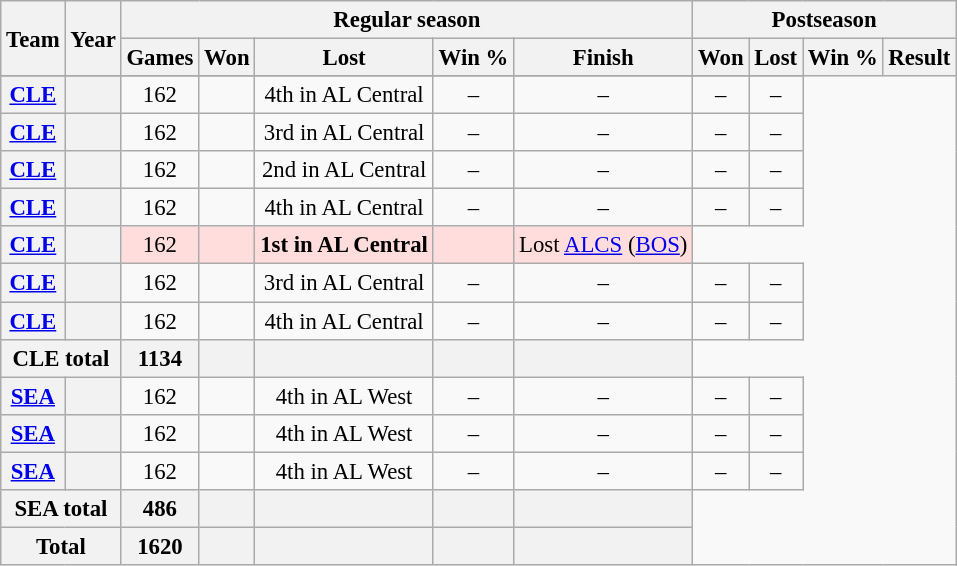<table class="wikitable" style="font-size: 95%; text-align:center;">
<tr>
<th rowspan="2">Team</th>
<th rowspan="2">Year</th>
<th colspan="5">Regular season</th>
<th colspan="4">Postseason</th>
</tr>
<tr>
<th>Games</th>
<th>Won</th>
<th>Lost</th>
<th>Win %</th>
<th>Finish</th>
<th>Won</th>
<th>Lost</th>
<th>Win %</th>
<th>Result</th>
</tr>
<tr>
</tr>
<tr>
<th><a href='#'>CLE</a></th>
<th></th>
<td>162</td>
<td></td>
<td>4th in AL Central</td>
<td>–</td>
<td>–</td>
<td>–</td>
<td>–</td>
</tr>
<tr>
<th><a href='#'>CLE</a></th>
<th></th>
<td>162</td>
<td></td>
<td>3rd in AL Central</td>
<td>–</td>
<td>–</td>
<td>–</td>
<td>–</td>
</tr>
<tr>
<th><a href='#'>CLE</a></th>
<th></th>
<td>162</td>
<td></td>
<td>2nd in AL Central</td>
<td>–</td>
<td>–</td>
<td>–</td>
<td>–</td>
</tr>
<tr>
<th><a href='#'>CLE</a></th>
<th></th>
<td>162</td>
<td></td>
<td>4th in AL Central</td>
<td>–</td>
<td>–</td>
<td>–</td>
<td>–</td>
</tr>
<tr style="background:#fdd">
<th><a href='#'>CLE</a></th>
<th></th>
<td>162</td>
<td></td>
<td><strong>1st in AL Central</strong></td>
<td></td>
<td>Lost <a href='#'>ALCS</a> (<a href='#'>BOS</a>)</td>
</tr>
<tr>
<th><a href='#'>CLE</a></th>
<th></th>
<td>162</td>
<td></td>
<td>3rd in AL Central</td>
<td>–</td>
<td>–</td>
<td>–</td>
<td>–</td>
</tr>
<tr>
<th><a href='#'>CLE</a></th>
<th></th>
<td>162</td>
<td></td>
<td>4th in AL Central</td>
<td>–</td>
<td>–</td>
<td>–</td>
<td>–</td>
</tr>
<tr>
<th colspan="2">CLE total</th>
<th>1134</th>
<th></th>
<th></th>
<th></th>
<th></th>
</tr>
<tr>
<th><a href='#'>SEA</a></th>
<th></th>
<td>162</td>
<td></td>
<td>4th in AL West</td>
<td>–</td>
<td>–</td>
<td>–</td>
<td>–</td>
</tr>
<tr>
<th><a href='#'>SEA</a></th>
<th></th>
<td>162</td>
<td></td>
<td>4th in AL West</td>
<td>–</td>
<td>–</td>
<td>–</td>
<td>–</td>
</tr>
<tr>
<th><a href='#'>SEA</a></th>
<th></th>
<td>162</td>
<td></td>
<td>4th in AL West</td>
<td>–</td>
<td>–</td>
<td>–</td>
<td>–</td>
</tr>
<tr>
<th colspan="2">SEA total</th>
<th>486</th>
<th></th>
<th></th>
<th></th>
<th></th>
</tr>
<tr>
<th colspan="2">Total</th>
<th>1620</th>
<th></th>
<th></th>
<th></th>
<th></th>
</tr>
</table>
